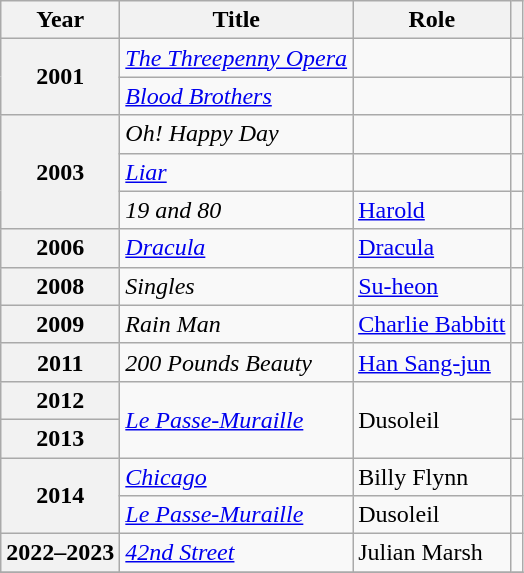<table class="wikitable sortable plainrowheaders">
<tr>
<th scope="col">Year</th>
<th scope="col">Title</th>
<th scope="col">Role</th>
<th scope="col" class="unsortable"></th>
</tr>
<tr>
<th scope="row"  rowspan=2>2001</th>
<td><em><a href='#'>The Threepenny Opera</a></em></td>
<td></td>
<td></td>
</tr>
<tr>
<td><em><a href='#'>Blood Brothers</a></em></td>
<td></td>
<td></td>
</tr>
<tr>
<th scope="row" rowspan=3>2003</th>
<td><em>Oh! Happy Day</em></td>
<td></td>
<td></td>
</tr>
<tr>
<td><em><a href='#'>Liar</a></em></td>
<td></td>
<td></td>
</tr>
<tr>
<td><em>19 and 80</em></td>
<td><a href='#'>Harold</a></td>
<td></td>
</tr>
<tr>
<th scope="row">2006</th>
<td><em><a href='#'>Dracula</a></em></td>
<td><a href='#'>Dracula</a></td>
<td></td>
</tr>
<tr>
<th scope="row">2008</th>
<td><em>Singles</em></td>
<td><a href='#'>Su-heon</a></td>
<td></td>
</tr>
<tr>
<th scope="row">2009</th>
<td><em>Rain Man</em></td>
<td><a href='#'>Charlie Babbitt</a></td>
<td style="text-align:center"></td>
</tr>
<tr>
<th scope="row">2011</th>
<td><em>200 Pounds Beauty</em></td>
<td><a href='#'>Han Sang-jun</a></td>
<td></td>
</tr>
<tr>
<th scope="row">2012</th>
<td rowspan="2"><em><a href='#'>Le Passe-Muraille</a></em></td>
<td rowspan="2">Dusoleil</td>
<td></td>
</tr>
<tr>
<th scope="row">2013</th>
<td></td>
</tr>
<tr>
<th scope="row"  rowspan=2>2014</th>
<td><em><a href='#'>Chicago</a></em></td>
<td>Billy Flynn</td>
<td></td>
</tr>
<tr>
<td><em><a href='#'>Le Passe-Muraille</a></em></td>
<td>Dusoleil</td>
<td></td>
</tr>
<tr>
<th scope="row">2022–2023</th>
<td><em><a href='#'>42nd Street</a></em></td>
<td>Julian Marsh</td>
<td style="text-align:center"></td>
</tr>
<tr>
</tr>
</table>
